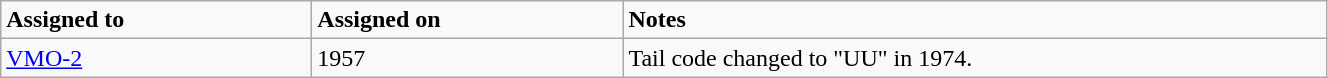<table class="wikitable" style="width: 70%;">
<tr>
<td style="width: 200px;"><strong>Assigned to</strong></td>
<td style="width: 200px;"><strong>Assigned on</strong></td>
<td><strong>Notes</strong></td>
</tr>
<tr>
<td><a href='#'>VMO-2</a></td>
<td>1957</td>
<td>Tail code changed to "UU" in 1974.</td>
</tr>
</table>
